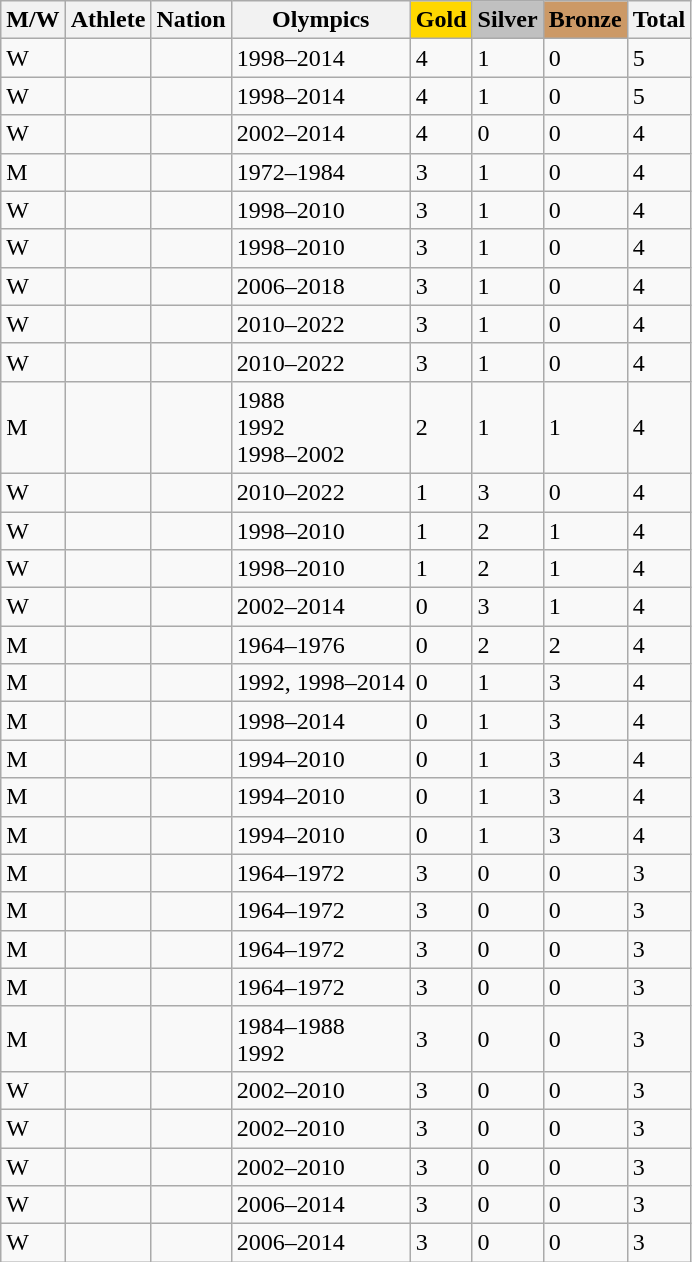<table class="wikitable sortable">
<tr>
<th>M/W</th>
<th>Athlete</th>
<th>Nation</th>
<th>Olympics</th>
<th style="background-color: gold"><strong>Gold</strong></th>
<th style="background-color: silver"><strong>Silver</strong></th>
<th style="background-color: #cc9966"><strong>Bronze</strong></th>
<th>Total</th>
</tr>
<tr>
<td>W</td>
<td></td>
<td></td>
<td>1998–2014</td>
<td>4</td>
<td>1</td>
<td>0</td>
<td>5</td>
</tr>
<tr>
<td>W</td>
<td></td>
<td></td>
<td>1998–2014</td>
<td>4</td>
<td>1</td>
<td>0</td>
<td>5</td>
</tr>
<tr>
<td>W</td>
<td></td>
<td></td>
<td>2002–2014</td>
<td>4</td>
<td>0</td>
<td>0</td>
<td>4</td>
</tr>
<tr>
<td>M</td>
<td></td>
<td></td>
<td>1972–1984</td>
<td>3</td>
<td>1</td>
<td>0</td>
<td>4</td>
</tr>
<tr>
<td>W</td>
<td></td>
<td></td>
<td>1998–2010</td>
<td>3</td>
<td>1</td>
<td>0</td>
<td>4</td>
</tr>
<tr>
<td>W</td>
<td></td>
<td></td>
<td>1998–2010</td>
<td>3</td>
<td>1</td>
<td>0</td>
<td>4</td>
</tr>
<tr>
<td>W</td>
<td></td>
<td></td>
<td>2006–2018</td>
<td>3</td>
<td>1</td>
<td>0</td>
<td>4</td>
</tr>
<tr>
<td>W</td>
<td></td>
<td></td>
<td>2010–2022</td>
<td>3</td>
<td>1</td>
<td>0</td>
<td>4</td>
</tr>
<tr>
<td>W</td>
<td></td>
<td></td>
<td>2010–2022</td>
<td>3</td>
<td>1</td>
<td>0</td>
<td>4</td>
</tr>
<tr>
<td>M</td>
<td></td>
<td><br><br></td>
<td>1988<br>1992<br>1998–2002</td>
<td>2</td>
<td>1</td>
<td>1</td>
<td>4</td>
</tr>
<tr>
<td>W</td>
<td></td>
<td></td>
<td>2010–2022</td>
<td>1</td>
<td>3</td>
<td>0</td>
<td>4</td>
</tr>
<tr>
<td>W</td>
<td></td>
<td></td>
<td>1998–2010</td>
<td>1</td>
<td>2</td>
<td>1</td>
<td>4</td>
</tr>
<tr>
<td>W</td>
<td></td>
<td></td>
<td>1998–2010</td>
<td>1</td>
<td>2</td>
<td>1</td>
<td>4</td>
</tr>
<tr>
<td>W</td>
<td></td>
<td></td>
<td>2002–2014</td>
<td>0</td>
<td>3</td>
<td>1</td>
<td>4</td>
</tr>
<tr>
<td>M</td>
<td></td>
<td></td>
<td>1964–1976</td>
<td>0</td>
<td>2</td>
<td>2</td>
<td>4</td>
</tr>
<tr>
<td>M</td>
<td></td>
<td></td>
<td>1992, 1998–2014</td>
<td>0</td>
<td>1</td>
<td>3</td>
<td>4</td>
</tr>
<tr>
<td>M</td>
<td></td>
<td></td>
<td>1998–2014</td>
<td>0</td>
<td>1</td>
<td>3</td>
<td>4</td>
</tr>
<tr>
<td>M</td>
<td></td>
<td></td>
<td>1994–2010</td>
<td>0</td>
<td>1</td>
<td>3</td>
<td>4</td>
</tr>
<tr>
<td>M</td>
<td></td>
<td></td>
<td>1994–2010</td>
<td>0</td>
<td>1</td>
<td>3</td>
<td>4</td>
</tr>
<tr>
<td>M</td>
<td></td>
<td></td>
<td>1994–2010</td>
<td>0</td>
<td>1</td>
<td>3</td>
<td>4</td>
</tr>
<tr>
<td>M</td>
<td></td>
<td></td>
<td>1964–1972</td>
<td>3</td>
<td>0</td>
<td>0</td>
<td>3</td>
</tr>
<tr>
<td>M</td>
<td></td>
<td></td>
<td>1964–1972</td>
<td>3</td>
<td>0</td>
<td>0</td>
<td>3</td>
</tr>
<tr>
<td>M</td>
<td></td>
<td></td>
<td>1964–1972</td>
<td>3</td>
<td>0</td>
<td>0</td>
<td>3</td>
</tr>
<tr>
<td>M</td>
<td></td>
<td></td>
<td>1964–1972</td>
<td>3</td>
<td>0</td>
<td>0</td>
<td>3</td>
</tr>
<tr>
<td>M</td>
<td></td>
<td><br></td>
<td>1984–1988<br>1992</td>
<td>3</td>
<td>0</td>
<td>0</td>
<td>3</td>
</tr>
<tr>
<td>W</td>
<td></td>
<td></td>
<td>2002–2010</td>
<td>3</td>
<td>0</td>
<td>0</td>
<td>3</td>
</tr>
<tr>
<td>W</td>
<td></td>
<td></td>
<td>2002–2010</td>
<td>3</td>
<td>0</td>
<td>0</td>
<td>3</td>
</tr>
<tr>
<td>W</td>
<td></td>
<td></td>
<td>2002–2010</td>
<td>3</td>
<td>0</td>
<td>0</td>
<td>3</td>
</tr>
<tr>
<td>W</td>
<td></td>
<td></td>
<td>2006–2014</td>
<td>3</td>
<td>0</td>
<td>0</td>
<td>3</td>
</tr>
<tr>
<td>W</td>
<td></td>
<td></td>
<td>2006–2014</td>
<td>3</td>
<td>0</td>
<td>0</td>
<td>3</td>
</tr>
</table>
